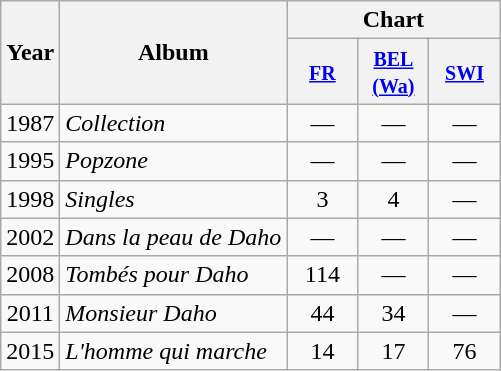<table class="wikitable">
<tr>
<th align="center" rowspan="2">Year</th>
<th align="center" rowspan="2">Album</th>
<th align="center" colspan="3">Chart</th>
</tr>
<tr>
<th width="40"><small><a href='#'>FR</a></small></th>
<th width="40"><small><a href='#'>BEL<br>(Wa)</a><br></small></th>
<th width="40"><small><a href='#'>SWI</a></small></th>
</tr>
<tr>
<td align="center">1987</td>
<td><em>Collection</em></td>
<td align="center">—</td>
<td align="center">—</td>
<td align="center">—</td>
</tr>
<tr>
<td align="center">1995</td>
<td><em>Popzone</em></td>
<td align="center">—</td>
<td align="center">—</td>
<td align="center">—</td>
</tr>
<tr>
<td align="center">1998</td>
<td><em>Singles</em></td>
<td align="center">3</td>
<td align="center">4</td>
<td align="center">—</td>
</tr>
<tr>
<td align="center">2002</td>
<td><em>Dans la peau de Daho</em></td>
<td align="center">—</td>
<td align="center">—</td>
<td align="center">—</td>
</tr>
<tr>
<td align="center">2008</td>
<td><em>Tombés pour Daho</em></td>
<td align="center">114</td>
<td align="center">—</td>
<td align="center">—</td>
</tr>
<tr>
<td align="center">2011</td>
<td><em>Monsieur Daho</em></td>
<td align="center">44</td>
<td align="center">34</td>
<td align="center">—</td>
</tr>
<tr>
<td align="center">2015</td>
<td><em>L'homme qui marche</em></td>
<td align="center">14</td>
<td align="center">17</td>
<td align="center">76</td>
</tr>
</table>
